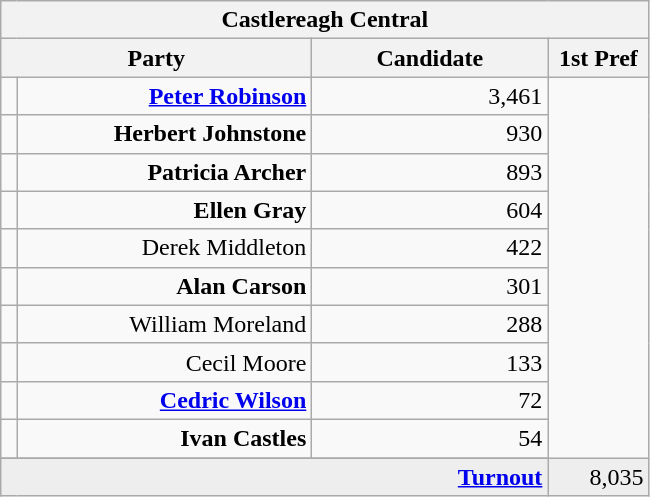<table class="wikitable">
<tr>
<th colspan="4" align="center">Castlereagh Central</th>
</tr>
<tr>
<th colspan="2" align="center" width=200>Party</th>
<th width=150>Candidate</th>
<th width=60>1st Pref</th>
</tr>
<tr>
<td></td>
<td align="right"><strong><a href='#'>Peter Robinson</a></strong></td>
<td align="right">3,461</td>
</tr>
<tr>
<td></td>
<td align="right"><strong>Herbert Johnstone</strong></td>
<td align="right">930</td>
</tr>
<tr>
<td></td>
<td align="right"><strong>Patricia Archer</strong></td>
<td align="right">893</td>
</tr>
<tr>
<td></td>
<td align="right"><strong>Ellen Gray</strong></td>
<td align="right">604</td>
</tr>
<tr>
<td></td>
<td align="right">Derek Middleton</td>
<td align="right">422</td>
</tr>
<tr>
<td></td>
<td align="right"><strong>Alan Carson</strong></td>
<td align="right">301</td>
</tr>
<tr>
<td></td>
<td align="right">William Moreland</td>
<td align="right">288</td>
</tr>
<tr>
<td></td>
<td align="right">Cecil Moore</td>
<td align="right">133</td>
</tr>
<tr>
<td></td>
<td align="right"><strong><a href='#'>Cedric Wilson</a></strong></td>
<td align="right">72</td>
</tr>
<tr>
<td></td>
<td align="right"><strong>Ivan Castles</strong></td>
<td align="right">54</td>
</tr>
<tr>
</tr>
<tr bgcolor="EEEEEE">
<td colspan=3 align="right"><strong><a href='#'>Turnout</a></strong></td>
<td align="right">8,035</td>
</tr>
</table>
